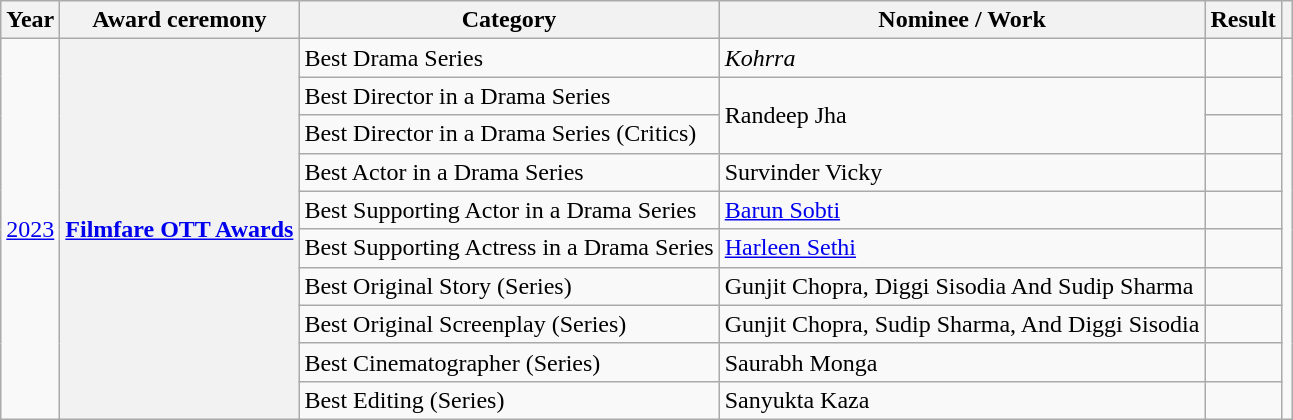<table class="wikitable plainrowheaders sortable">
<tr>
<th scope="col">Year</th>
<th scope="col">Award ceremony</th>
<th scope="col">Category</th>
<th scope="col">Nominee / Work</th>
<th scope="col">Result</th>
<th scope="col" class="unsortable"></th>
</tr>
<tr>
<td rowspan="10"><a href='#'>2023</a></td>
<th rowspan="10" scope="row"><a href='#'>Filmfare OTT Awards</a></th>
<td>Best Drama Series</td>
<td><em>Kohrra</em></td>
<td></td>
<td rowspan="10" style="text-align: center;"></td>
</tr>
<tr>
<td>Best Director in a Drama Series</td>
<td rowspan="2">Randeep Jha</td>
<td></td>
</tr>
<tr>
<td>Best Director in a Drama Series (Critics)</td>
<td></td>
</tr>
<tr>
<td>Best Actor in a Drama Series</td>
<td>Survinder Vicky</td>
<td></td>
</tr>
<tr>
<td>Best Supporting Actor in a Drama Series</td>
<td><a href='#'>Barun Sobti</a></td>
<td></td>
</tr>
<tr>
<td>Best Supporting Actress in a Drama Series</td>
<td><a href='#'>Harleen Sethi</a></td>
<td></td>
</tr>
<tr>
<td>Best Original Story (Series)</td>
<td>Gunjit Chopra, Diggi Sisodia And Sudip Sharma</td>
<td></td>
</tr>
<tr>
<td>Best Original Screenplay (Series)</td>
<td>Gunjit Chopra, Sudip Sharma, And Diggi Sisodia</td>
<td></td>
</tr>
<tr>
<td>Best Cinematographer (Series)</td>
<td>Saurabh Monga</td>
<td></td>
</tr>
<tr>
<td>Best Editing (Series)</td>
<td>Sanyukta Kaza</td>
<td></td>
</tr>
</table>
